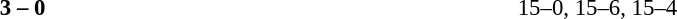<table width=100% cellspacing=1>
<tr>
<th width=20%></th>
<th width=12%></th>
<th width=20%></th>
<th width=33%></th>
<td></td>
</tr>
<tr style=font-size:95%>
<td align=right><strong></strong></td>
<td align=center><strong>3 – 0</strong></td>
<td></td>
<td>15–0, 15–6, 15–4</td>
</tr>
</table>
